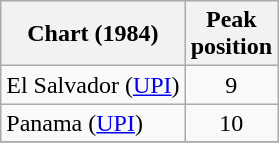<table class="wikitable sortable">
<tr>
<th>Chart (1984)</th>
<th>Peak<br>position</th>
</tr>
<tr>
<td>El Salvador (<a href='#'>UPI</a>)</td>
<td align="center">9</td>
</tr>
<tr>
<td>Panama (<a href='#'>UPI</a>)</td>
<td align="center">10</td>
</tr>
<tr>
</tr>
</table>
